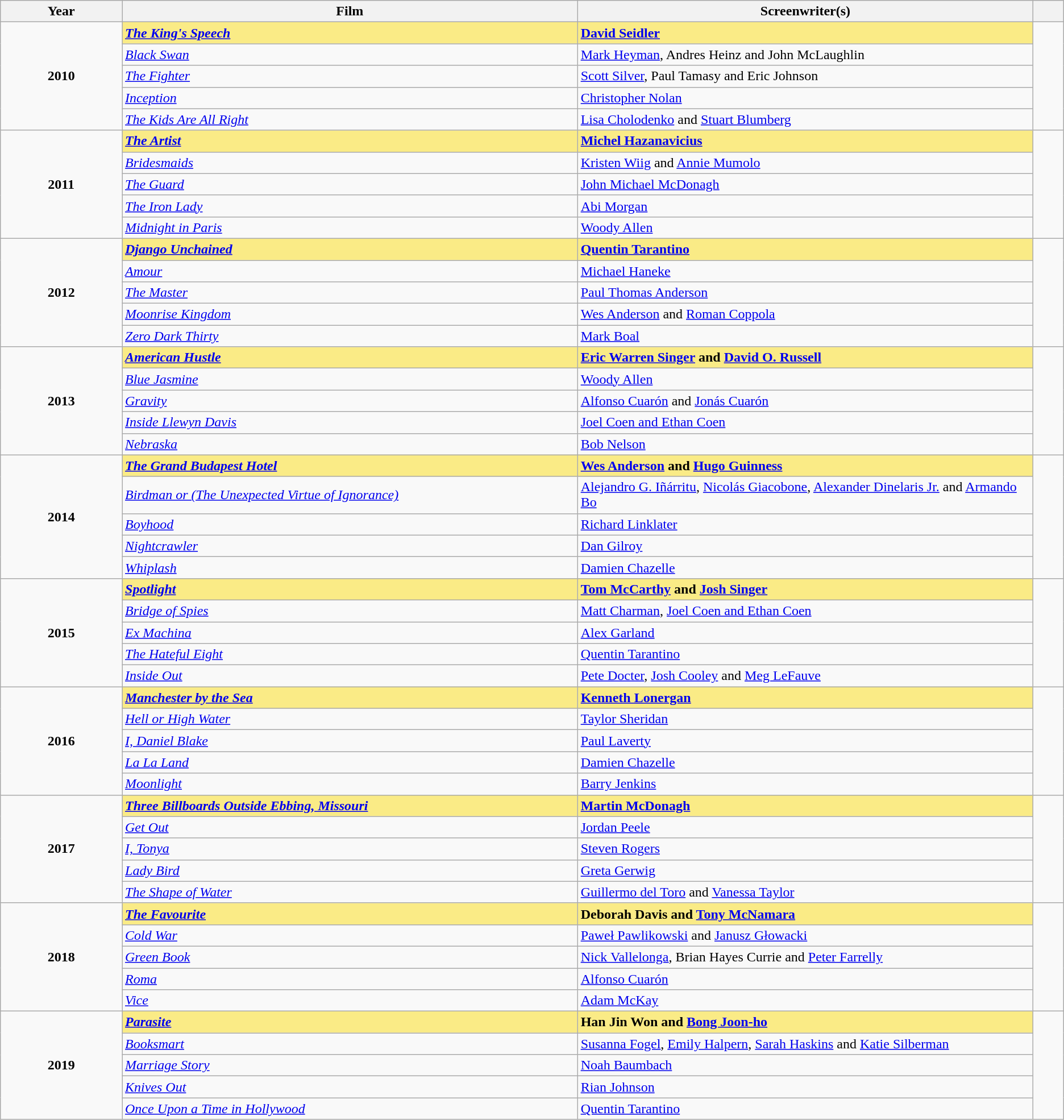<table class="wikitable sortable">
<tr>
<th scope="col" style="width:8%;">Year</th>
<th scope="col" style="width:30%;">Film</th>
<th scope="col" style="width:30%;">Screenwriter(s)</th>
<th scope="col" style="width:2%;" class="unsortable"></th>
</tr>
<tr>
<td rowspan="5", align=center><strong>2010</strong><br></td>
<td style="background:#FAEB86"><strong><em><a href='#'>The King's Speech</a></em></strong></td>
<td style="background:#FAEB86"><strong><a href='#'>David Seidler</a></strong></td>
<td rowspan=5></td>
</tr>
<tr>
<td><em><a href='#'>Black Swan</a></em></td>
<td><a href='#'>Mark Heyman</a>, Andres Heinz and John McLaughlin</td>
</tr>
<tr>
<td><em><a href='#'>The Fighter</a></em></td>
<td><a href='#'>Scott Silver</a>, Paul Tamasy and Eric Johnson</td>
</tr>
<tr>
<td><em><a href='#'>Inception</a></em></td>
<td><a href='#'>Christopher Nolan</a></td>
</tr>
<tr>
<td><em><a href='#'>The Kids Are All Right</a></em></td>
<td><a href='#'>Lisa Cholodenko</a> and <a href='#'>Stuart Blumberg</a></td>
</tr>
<tr>
<td rowspan="5", align=center><strong>2011</strong><br></td>
<td style="background:#FAEB86"><strong><em><a href='#'>The Artist</a></em></strong></td>
<td style="background:#FAEB86"><strong><a href='#'>Michel Hazanavicius</a></strong></td>
<td rowspan=5></td>
</tr>
<tr>
<td><em><a href='#'>Bridesmaids</a></em></td>
<td><a href='#'>Kristen Wiig</a> and <a href='#'>Annie Mumolo</a></td>
</tr>
<tr>
<td><em><a href='#'>The Guard</a></em></td>
<td><a href='#'>John Michael McDonagh</a></td>
</tr>
<tr>
<td><em><a href='#'>The Iron Lady</a></em></td>
<td><a href='#'>Abi Morgan</a></td>
</tr>
<tr>
<td><em><a href='#'>Midnight in Paris</a></em></td>
<td><a href='#'>Woody Allen</a></td>
</tr>
<tr>
<td rowspan="5", align=center><strong>2012</strong><br></td>
<td style="background:#FAEB86"><strong><em><a href='#'>Django Unchained</a></em></strong></td>
<td style="background:#FAEB86"><strong><a href='#'>Quentin Tarantino</a></strong></td>
<td rowspan=5></td>
</tr>
<tr>
<td><em><a href='#'>Amour</a></em></td>
<td><a href='#'>Michael Haneke</a></td>
</tr>
<tr>
<td><em><a href='#'>The Master</a></em></td>
<td><a href='#'>Paul Thomas Anderson</a></td>
</tr>
<tr>
<td><em><a href='#'>Moonrise Kingdom</a></em></td>
<td><a href='#'>Wes Anderson</a> and <a href='#'>Roman Coppola</a></td>
</tr>
<tr>
<td><em><a href='#'>Zero Dark Thirty</a></em></td>
<td><a href='#'>Mark Boal</a></td>
</tr>
<tr>
<td rowspan="5", align=center><strong>2013</strong><br></td>
<td style="background:#FAEB86"><strong><em><a href='#'>American Hustle</a></em></strong></td>
<td style="background:#FAEB86"><strong><a href='#'>Eric Warren Singer</a> and <a href='#'>David O. Russell</a></strong></td>
<td rowspan=5></td>
</tr>
<tr>
<td><em><a href='#'>Blue Jasmine</a></em></td>
<td><a href='#'>Woody Allen</a></td>
</tr>
<tr>
<td><em><a href='#'>Gravity</a></em></td>
<td><a href='#'>Alfonso Cuarón</a> and <a href='#'>Jonás Cuarón</a></td>
</tr>
<tr>
<td><em><a href='#'>Inside Llewyn Davis</a></em></td>
<td><a href='#'>Joel Coen and Ethan Coen</a></td>
</tr>
<tr>
<td><em><a href='#'>Nebraska</a></em></td>
<td><a href='#'>Bob Nelson</a></td>
</tr>
<tr>
<td rowspan="5", align=center><strong>2014</strong><br></td>
<td style="background:#FAEB86"><strong><em><a href='#'>The Grand Budapest Hotel</a></em></strong></td>
<td style="background:#FAEB86"><strong><a href='#'>Wes Anderson</a> and <a href='#'>Hugo Guinness</a></strong></td>
<td rowspan=5></td>
</tr>
<tr>
<td><em><a href='#'>Birdman or (The Unexpected Virtue of Ignorance)</a></em></td>
<td><a href='#'>Alejandro G. Iñárritu</a>, <a href='#'>Nicolás Giacobone</a>, <a href='#'>Alexander Dinelaris Jr.</a> and <a href='#'>Armando Bo</a></td>
</tr>
<tr>
<td><em><a href='#'>Boyhood</a></em></td>
<td><a href='#'>Richard Linklater</a></td>
</tr>
<tr>
<td><em><a href='#'>Nightcrawler</a></em></td>
<td><a href='#'>Dan Gilroy</a></td>
</tr>
<tr>
<td><em><a href='#'>Whiplash</a></em></td>
<td><a href='#'>Damien Chazelle</a></td>
</tr>
<tr>
<td rowspan="5", align=center><strong>2015</strong><br></td>
<td style="background:#FAEB86"><strong><em><a href='#'>Spotlight</a></em></strong></td>
<td style="background:#FAEB86"><strong><a href='#'>Tom McCarthy</a> and <a href='#'>Josh Singer</a></strong></td>
<td rowspan=5></td>
</tr>
<tr>
<td><em><a href='#'>Bridge of Spies</a></em></td>
<td><a href='#'>Matt Charman</a>, <a href='#'>Joel Coen and Ethan Coen</a></td>
</tr>
<tr>
<td><em><a href='#'>Ex Machina</a></em></td>
<td><a href='#'>Alex Garland</a></td>
</tr>
<tr>
<td><em><a href='#'>The Hateful Eight</a></em></td>
<td><a href='#'>Quentin Tarantino</a></td>
</tr>
<tr>
<td><em><a href='#'>Inside Out</a></em></td>
<td><a href='#'>Pete Docter</a>, <a href='#'>Josh Cooley</a> and <a href='#'>Meg LeFauve</a></td>
</tr>
<tr>
<td rowspan="5", align=center><strong>2016</strong><br></td>
<td style="background:#FAEB86"><strong><em><a href='#'>Manchester by the Sea</a></em></strong></td>
<td style="background:#FAEB86"><strong><a href='#'>Kenneth Lonergan</a></strong></td>
<td rowspan=5></td>
</tr>
<tr>
<td><em><a href='#'>Hell or High Water</a></em></td>
<td><a href='#'>Taylor Sheridan</a></td>
</tr>
<tr>
<td><em><a href='#'>I, Daniel Blake</a></em></td>
<td><a href='#'>Paul Laverty</a></td>
</tr>
<tr>
<td><em><a href='#'>La La Land</a></em></td>
<td><a href='#'>Damien Chazelle</a></td>
</tr>
<tr>
<td><em><a href='#'>Moonlight</a></em></td>
<td><a href='#'>Barry Jenkins</a></td>
</tr>
<tr>
<td rowspan="5", align=center><strong>2017</strong><br></td>
<td style="background:#FAEB86"><strong><em><a href='#'>Three Billboards Outside Ebbing, Missouri</a></em></strong></td>
<td style="background:#FAEB86"><strong><a href='#'>Martin McDonagh</a></strong></td>
<td rowspan=5></td>
</tr>
<tr>
<td><em><a href='#'>Get Out</a></em></td>
<td><a href='#'>Jordan Peele</a></td>
</tr>
<tr>
<td><em><a href='#'>I, Tonya</a></em></td>
<td><a href='#'>Steven Rogers</a></td>
</tr>
<tr>
<td><em><a href='#'>Lady Bird</a></em></td>
<td><a href='#'>Greta Gerwig</a></td>
</tr>
<tr>
<td><em><a href='#'>The Shape of Water</a></em></td>
<td><a href='#'>Guillermo del Toro</a> and <a href='#'>Vanessa Taylor</a></td>
</tr>
<tr>
<td rowspan="5", align=center><strong>2018</strong><br></td>
<td style="background:#FAEB86"><strong><em><a href='#'>The Favourite</a></em></strong></td>
<td style="background:#FAEB86"><strong>Deborah Davis and <a href='#'>Tony McNamara</a></strong></td>
<td rowspan=5></td>
</tr>
<tr>
<td><em><a href='#'>Cold War</a></em></td>
<td><a href='#'>Paweł Pawlikowski</a> and <a href='#'>Janusz Głowacki</a></td>
</tr>
<tr>
<td><em><a href='#'>Green Book</a></em></td>
<td><a href='#'>Nick Vallelonga</a>, Brian Hayes Currie and <a href='#'>Peter Farrelly</a></td>
</tr>
<tr>
<td><em><a href='#'>Roma</a></em></td>
<td><a href='#'>Alfonso Cuarón</a></td>
</tr>
<tr>
<td><em><a href='#'>Vice</a></em></td>
<td><a href='#'>Adam McKay</a></td>
</tr>
<tr>
<td rowspan="5", align=center><strong>2019</strong><br></td>
<td style="background:#FAEB86"><strong><em><a href='#'>Parasite</a></em></strong></td>
<td style="background:#FAEB86"><strong>Han Jin Won and <a href='#'>Bong Joon-ho</a></strong></td>
<td rowspan=5></td>
</tr>
<tr>
<td><em><a href='#'>Booksmart</a></em></td>
<td><a href='#'>Susanna Fogel</a>, <a href='#'>Emily Halpern</a>, <a href='#'>Sarah Haskins</a> and <a href='#'>Katie Silberman</a></td>
</tr>
<tr>
<td><em><a href='#'>Marriage Story</a></em></td>
<td><a href='#'>Noah Baumbach</a></td>
</tr>
<tr>
<td><em><a href='#'>Knives Out</a></em></td>
<td><a href='#'>Rian Johnson</a></td>
</tr>
<tr>
<td><em><a href='#'>Once Upon a Time in Hollywood</a></em></td>
<td><a href='#'>Quentin Tarantino</a></td>
</tr>
</table>
